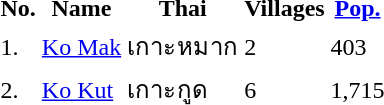<table>
<tr>
<th>No.</th>
<th>Name</th>
<th>Thai</th>
<th>Villages</th>
<th><a href='#'>Pop.</a></th>
</tr>
<tr>
<td>1.</td>
<td><a href='#'>Ko Mak</a></td>
<td>เกาะหมาก</td>
<td>2</td>
<td>403</td>
</tr>
<tr>
<td>2.</td>
<td><a href='#'>Ko Kut</a></td>
<td>เกาะกูด</td>
<td>6</td>
<td>1,715</td>
</tr>
</table>
